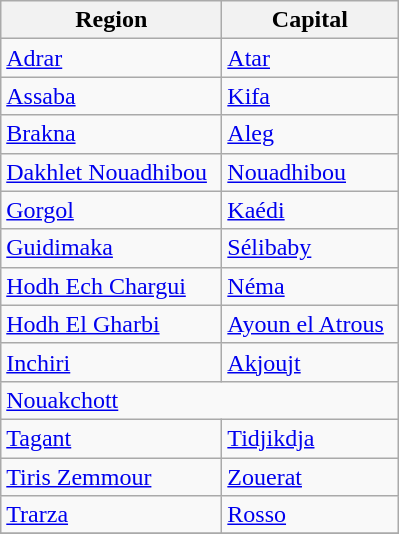<table class="wikitable">
<tr>
<th width="140px">Region</th>
<th width="110px">Capital</th>
</tr>
<tr>
<td><a href='#'>Adrar</a></td>
<td><a href='#'>Atar</a></td>
</tr>
<tr>
<td><a href='#'>Assaba</a></td>
<td><a href='#'>Kifa</a></td>
</tr>
<tr>
<td><a href='#'>Brakna</a></td>
<td><a href='#'>Aleg</a></td>
</tr>
<tr>
<td><a href='#'>Dakhlet Nouadhibou</a></td>
<td><a href='#'>Nouadhibou</a></td>
</tr>
<tr>
<td><a href='#'>Gorgol</a></td>
<td><a href='#'>Kaédi</a></td>
</tr>
<tr>
<td><a href='#'>Guidimaka</a></td>
<td><a href='#'>Sélibaby</a></td>
</tr>
<tr>
<td><a href='#'>Hodh Ech Chargui</a></td>
<td><a href='#'>Néma</a></td>
</tr>
<tr>
<td><a href='#'>Hodh El Gharbi</a></td>
<td><a href='#'>Ayoun el Atrous</a></td>
</tr>
<tr>
<td><a href='#'>Inchiri</a></td>
<td><a href='#'>Akjoujt</a></td>
</tr>
<tr>
<td colspan=2><a href='#'>Nouakchott</a> </td>
</tr>
<tr>
<td><a href='#'>Tagant</a></td>
<td><a href='#'>Tidjikdja</a></td>
</tr>
<tr>
<td><a href='#'>Tiris Zemmour</a></td>
<td><a href='#'>Zouerat</a></td>
</tr>
<tr>
<td><a href='#'>Trarza</a></td>
<td><a href='#'>Rosso</a></td>
</tr>
<tr>
</tr>
</table>
